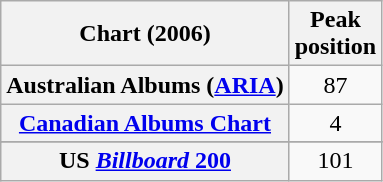<table class="wikitable sortable plainrowheaders">
<tr>
<th>Chart (2006)</th>
<th>Peak<br>position</th>
</tr>
<tr>
<th scope="row">Australian Albums (<a href='#'>ARIA</a>)</th>
<td align="center">87</td>
</tr>
<tr>
<th scope="row"><a href='#'>Canadian Albums Chart</a></th>
<td align="center">4</td>
</tr>
<tr>
</tr>
<tr>
<th scope="row">US <a href='#'><em>Billboard</em> 200</a></th>
<td align="center">101</td>
</tr>
</table>
